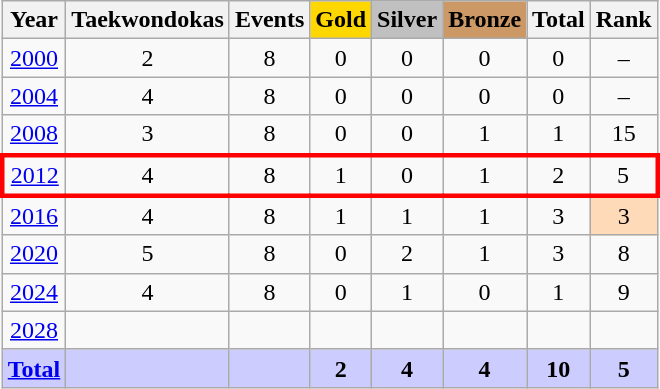<table class="wikitable sortable collapsible collapsed">
<tr>
<th>Year</th>
<th>Taekwondokas</th>
<th>Events</th>
<th style="text-align:center; background-color:gold;"><strong>Gold</strong></th>
<th style="text-align:center; background-color:silver;"><strong>Silver</strong></th>
<th style="text-align:center; background-color:#c96;"><strong>Bronze</strong></th>
<th>Total</th>
<th>Rank</th>
</tr>
<tr style="text-align:center">
<td><a href='#'>2000</a></td>
<td>2</td>
<td>8</td>
<td>0</td>
<td>0</td>
<td>0</td>
<td>0</td>
<td>–</td>
</tr>
<tr style="text-align:center">
<td><a href='#'>2004</a></td>
<td>4</td>
<td>8</td>
<td>0</td>
<td>0</td>
<td>0</td>
<td>0</td>
<td>–</td>
</tr>
<tr style="text-align:center">
<td><a href='#'>2008</a></td>
<td>3</td>
<td>8</td>
<td>0</td>
<td>0</td>
<td>1</td>
<td>1</td>
<td>15</td>
</tr>
<tr style="text-align:center;border: 3px solid red">
<td><a href='#'>2012</a></td>
<td>4</td>
<td>8</td>
<td>1</td>
<td>0</td>
<td>1</td>
<td>2</td>
<td>5</td>
</tr>
<tr style="text-align:center">
<td><a href='#'>2016</a></td>
<td>4</td>
<td>8</td>
<td>1</td>
<td>1</td>
<td>1</td>
<td>3</td>
<td style="background-color:#ffdab9">3</td>
</tr>
<tr style="text-align:center">
<td><a href='#'>2020</a></td>
<td>5</td>
<td>8</td>
<td>0</td>
<td>2</td>
<td>1</td>
<td>3</td>
<td>8</td>
</tr>
<tr style="text-align:center">
<td><a href='#'>2024</a></td>
<td>4</td>
<td>8</td>
<td>0</td>
<td>1</td>
<td>0</td>
<td>1</td>
<td>9</td>
</tr>
<tr style="text-align:center">
<td><a href='#'>2028</a></td>
<td></td>
<td></td>
<td></td>
<td></td>
<td></td>
<td></td>
<td></td>
</tr>
<tr style="text-align:center; background-color:#ccf;">
<td><strong><a href='#'>Total</a></strong></td>
<td></td>
<td></td>
<td><strong>2</strong></td>
<td><strong>4</strong></td>
<td><strong>4</strong></td>
<td><strong>10</strong></td>
<td><strong>5</strong></td>
</tr>
</table>
